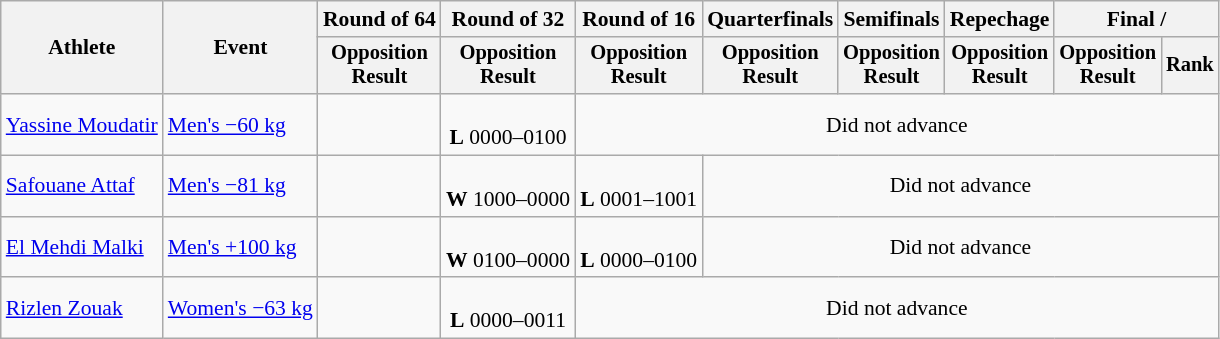<table class="wikitable" style="font-size:90%">
<tr>
<th rowspan="2">Athlete</th>
<th rowspan="2">Event</th>
<th>Round of 64</th>
<th>Round of 32</th>
<th>Round of 16</th>
<th>Quarterfinals</th>
<th>Semifinals</th>
<th>Repechage</th>
<th colspan=2>Final / </th>
</tr>
<tr style="font-size:95%">
<th>Opposition<br>Result</th>
<th>Opposition<br>Result</th>
<th>Opposition<br>Result</th>
<th>Opposition<br>Result</th>
<th>Opposition<br>Result</th>
<th>Opposition<br>Result</th>
<th>Opposition<br>Result</th>
<th>Rank</th>
</tr>
<tr align=center>
<td align=left><a href='#'>Yassine Moudatir</a></td>
<td align=left><a href='#'>Men's −60 kg</a></td>
<td></td>
<td><br><strong>L</strong> 0000–0100</td>
<td colspan=6>Did not advance</td>
</tr>
<tr align=center>
<td align=left><a href='#'>Safouane Attaf</a></td>
<td align=left><a href='#'>Men's −81 kg</a></td>
<td></td>
<td><br><strong>W</strong> 1000–0000</td>
<td><br><strong>L</strong> 0001–1001</td>
<td colspan=5>Did not advance</td>
</tr>
<tr align=center>
<td align=left><a href='#'>El Mehdi Malki</a></td>
<td align=left><a href='#'>Men's +100 kg</a></td>
<td></td>
<td><br><strong>W</strong> 0100–0000</td>
<td><br><strong>L</strong> 0000–0100</td>
<td colspan=5>Did not advance</td>
</tr>
<tr align=center>
<td align=left><a href='#'>Rizlen Zouak</a></td>
<td align=left><a href='#'>Women's −63 kg</a></td>
<td></td>
<td><br><strong>L</strong> 0000–0011</td>
<td colspan=6>Did not advance</td>
</tr>
</table>
